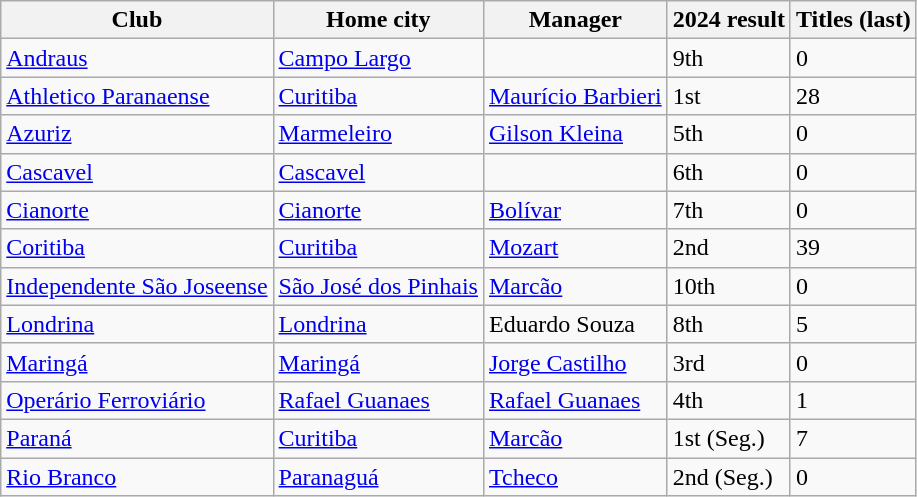<table class="wikitable sortable">
<tr>
<th>Club</th>
<th>Home city</th>
<th>Manager</th>
<th>2024 result</th>
<th>Titles (last)</th>
</tr>
<tr>
<td><a href='#'>Andraus</a></td>
<td><a href='#'>Campo Largo</a></td>
<td></td>
<td>9th</td>
<td>0</td>
</tr>
<tr>
<td><a href='#'>Athletico Paranaense</a></td>
<td><a href='#'>Curitiba</a></td>
<td><a href='#'>Maurício Barbieri</a></td>
<td>1st</td>
<td>28 </td>
</tr>
<tr>
<td><a href='#'>Azuriz</a></td>
<td><a href='#'>Marmeleiro</a></td>
<td><a href='#'>Gilson Kleina</a></td>
<td>5th</td>
<td>0</td>
</tr>
<tr>
<td><a href='#'>Cascavel</a></td>
<td><a href='#'>Cascavel</a></td>
<td></td>
<td>6th</td>
<td>0</td>
</tr>
<tr>
<td><a href='#'>Cianorte</a></td>
<td><a href='#'>Cianorte</a></td>
<td><a href='#'>Bolívar</a></td>
<td>7th</td>
<td>0</td>
</tr>
<tr>
<td><a href='#'>Coritiba</a></td>
<td><a href='#'>Curitiba</a></td>
<td><a href='#'>Mozart</a></td>
<td>2nd</td>
<td>39 </td>
</tr>
<tr>
<td><a href='#'>Independente São Joseense</a></td>
<td><a href='#'>São José dos Pinhais</a></td>
<td><a href='#'>Marcão</a></td>
<td>10th</td>
<td>0</td>
</tr>
<tr>
<td><a href='#'>Londrina</a></td>
<td><a href='#'>Londrina</a></td>
<td>Eduardo Souza</td>
<td>8th</td>
<td>5 </td>
</tr>
<tr>
<td><a href='#'>Maringá</a></td>
<td><a href='#'>Maringá</a></td>
<td><a href='#'>Jorge Castilho</a></td>
<td>3rd</td>
<td>0</td>
</tr>
<tr>
<td><a href='#'>Operário Ferroviário</a></td>
<td><a href='#'>Rafael Guanaes</a></td>
<td><a href='#'>Rafael Guanaes</a></td>
<td>4th</td>
<td>1 </td>
</tr>
<tr>
<td><a href='#'>Paraná</a></td>
<td><a href='#'>Curitiba</a></td>
<td><a href='#'>Marcão</a></td>
<td>1st (Seg.)</td>
<td>7 </td>
</tr>
<tr>
<td><a href='#'>Rio Branco</a></td>
<td><a href='#'>Paranaguá</a></td>
<td><a href='#'>Tcheco</a></td>
<td>2nd (Seg.)</td>
<td>0</td>
</tr>
</table>
